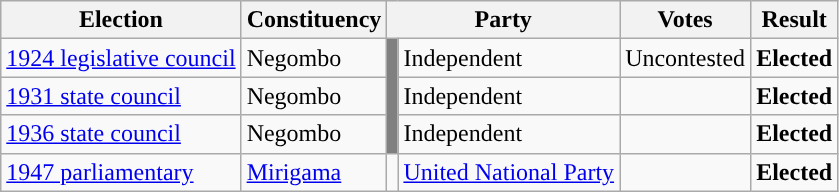<table class="wikitable" style="text-align:left;">
<tr>
<th scope=col>Election</th>
<th scope=col>Constituency</th>
<th scope=col colspan="2">Party</th>
<th scope=col>Votes</th>
<th scope=col>Result</th>
</tr>
<tr>
<td><a href='#'>1924 legislative council</a></td>
<td>Negombo</td>
<td rowspan ="3" style="background:Gray;"></td>
<td>Independent</td>
<td>Uncontested</td>
<td><strong>Elected</strong></td>
</tr>
<tr>
<td><a href='#'>1931 state council</a></td>
<td>Negombo</td>
<td>Independent</td>
<td></td>
<td><strong>Elected</strong></td>
</tr>
<tr>
<td><a href='#'>1936 state council</a></td>
<td>Negombo</td>
<td>Independent</td>
<td></td>
<td><strong>Elected</strong></td>
</tr>
<tr>
<td><a href='#'>1947 parliamentary</a></td>
<td><a href='#'>Mirigama</a></td>
<td rowspan="6" style="background:"></td>
<td><a href='#'>United National Party</a></td>
<td align=right></td>
<td><strong>Elected</strong></td>
</tr>
</table>
